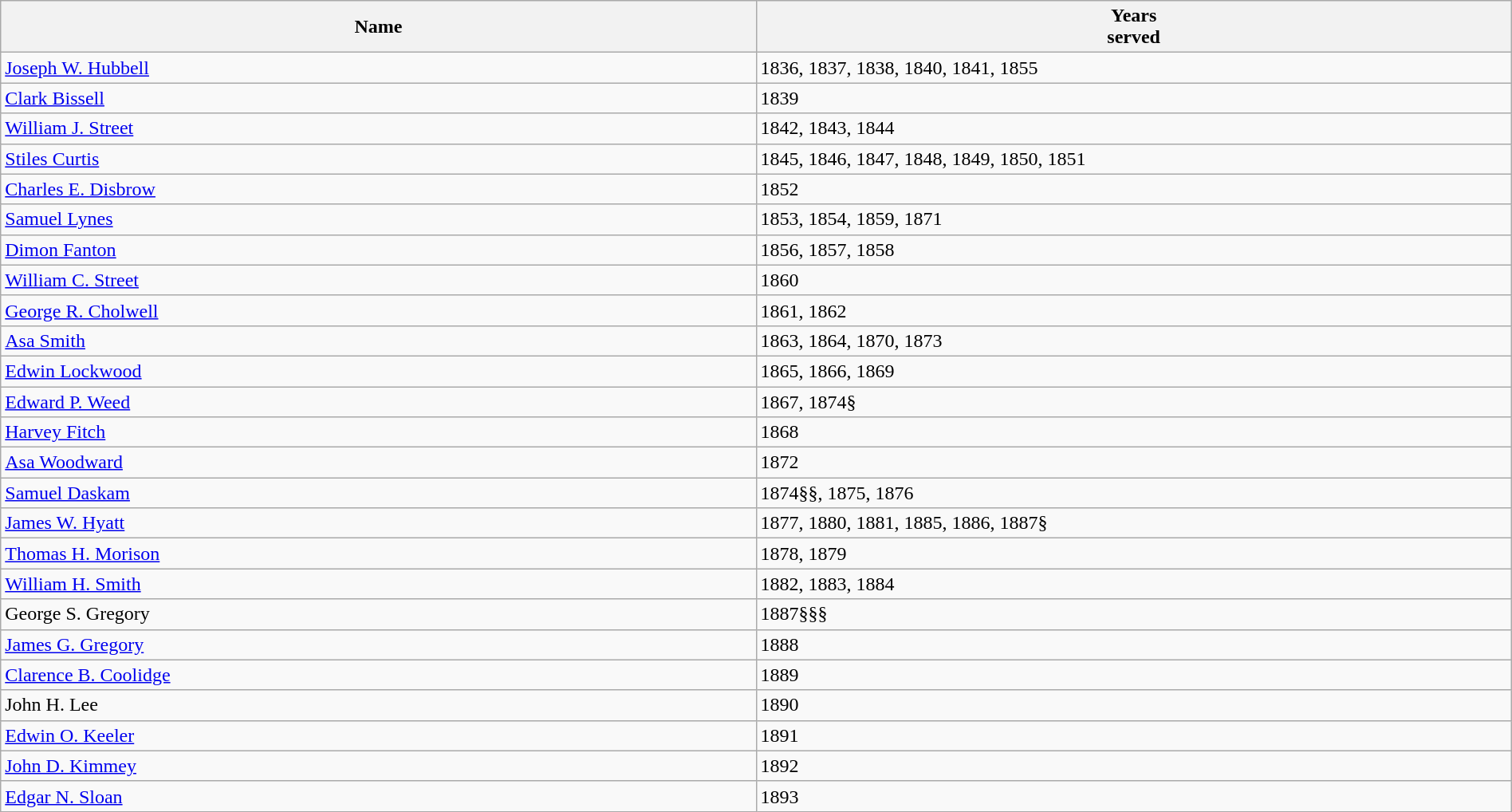<table class="wikitable" style="margin:1em auto;">
<tr>
<th width="20%">Name</th>
<th width="20%">Years<br>served</th>
</tr>
<tr>
<td><a href='#'>Joseph W. Hubbell</a></td>
<td>1836, 1837, 1838, 1840, 1841, 1855</td>
</tr>
<tr>
<td><a href='#'>Clark Bissell</a></td>
<td>1839</td>
</tr>
<tr>
<td><a href='#'>William J. Street</a></td>
<td>1842, 1843, 1844</td>
</tr>
<tr>
<td><a href='#'>Stiles Curtis</a></td>
<td>1845, 1846, 1847, 1848, 1849, 1850, 1851</td>
</tr>
<tr>
<td><a href='#'>Charles E. Disbrow</a></td>
<td>1852</td>
</tr>
<tr>
<td><a href='#'>Samuel Lynes</a></td>
<td>1853, 1854, 1859, 1871</td>
</tr>
<tr>
<td><a href='#'>Dimon Fanton</a></td>
<td>1856, 1857, 1858</td>
</tr>
<tr>
<td><a href='#'>William C. Street</a></td>
<td>1860</td>
</tr>
<tr>
<td><a href='#'>George R. Cholwell</a></td>
<td>1861, 1862</td>
</tr>
<tr>
<td><a href='#'>Asa Smith</a></td>
<td>1863, 1864, 1870, 1873</td>
</tr>
<tr>
<td><a href='#'>Edwin Lockwood</a></td>
<td>1865, 1866, 1869</td>
</tr>
<tr>
<td><a href='#'>Edward P. Weed</a></td>
<td>1867, 1874§</td>
</tr>
<tr>
<td><a href='#'>Harvey Fitch</a></td>
<td>1868</td>
</tr>
<tr>
<td><a href='#'>Asa Woodward</a></td>
<td>1872</td>
</tr>
<tr>
<td><a href='#'>Samuel Daskam</a></td>
<td>1874§§, 1875, 1876</td>
</tr>
<tr>
<td><a href='#'>James W. Hyatt</a></td>
<td>1877, 1880, 1881, 1885, 1886, 1887§</td>
</tr>
<tr>
<td><a href='#'>Thomas H. Morison</a></td>
<td>1878, 1879</td>
</tr>
<tr>
<td><a href='#'>William H. Smith</a></td>
<td>1882, 1883, 1884</td>
</tr>
<tr>
<td>George S. Gregory</td>
<td>1887§§§</td>
</tr>
<tr>
<td><a href='#'>James G. Gregory</a></td>
<td>1888</td>
</tr>
<tr>
<td><a href='#'>Clarence B. Coolidge</a></td>
<td>1889</td>
</tr>
<tr>
<td>John H. Lee</td>
<td>1890</td>
</tr>
<tr>
<td><a href='#'>Edwin O. Keeler</a></td>
<td>1891</td>
</tr>
<tr>
<td><a href='#'>John D. Kimmey</a></td>
<td>1892</td>
</tr>
<tr>
<td><a href='#'>Edgar N. Sloan</a></td>
<td>1893</td>
</tr>
</table>
